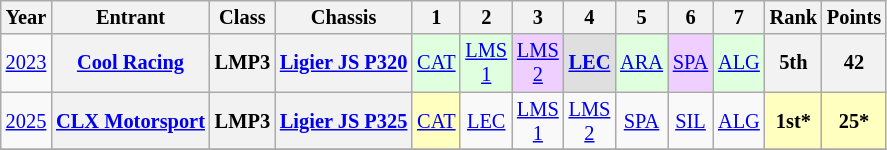<table class="wikitable" style="text-align:center; font-size:85%">
<tr>
<th>Year</th>
<th>Entrant</th>
<th>Class</th>
<th>Chassis</th>
<th>1</th>
<th>2</th>
<th>3</th>
<th>4</th>
<th>5</th>
<th>6</th>
<th>7</th>
<th>Rank</th>
<th>Points</th>
</tr>
<tr>
<td><a href='#'>2023</a></td>
<th nowrap><a href='#'>Cool Racing</a></th>
<th>LMP3</th>
<th nowrap><a href='#'>Ligier JS P320</a></th>
<td style="background:#DFFFDF;"><a href='#'>CAT</a><br></td>
<td style="background:#DFFFDF;"><a href='#'>LMS<br>1</a><br></td>
<td style="background:#EFCFFF;"><a href='#'>LMS<br>2</a><br></td>
<td style="background:#DFDFDF;"><strong><a href='#'>LEC</a></strong><br></td>
<td style="background:#DFFFDF;"><a href='#'>ARA</a><br></td>
<td style="background:#EFCFFF;"><a href='#'>SPA</a><br></td>
<td style="background:#DFFFDF;"><a href='#'>ALG</a><br></td>
<th>5th</th>
<th>42</th>
</tr>
<tr>
<td><a href='#'>2025</a></td>
<th nowrap><a href='#'>CLX Motorsport</a></th>
<th>LMP3</th>
<th nowrap><a href='#'>Ligier JS P325</a></th>
<td style="background:#FFFFBF;"><a href='#'>CAT</a><br></td>
<td><a href='#'>LEC</a></td>
<td><a href='#'>LMS<br>1</a></td>
<td><a href='#'>LMS<br>2</a></td>
<td><a href='#'>SPA</a></td>
<td><a href='#'>SIL</a></td>
<td><a href='#'>ALG</a></td>
<th style="background:#FFFFBF;">1st*</th>
<th style="background:#FFFFBF;">25*</th>
</tr>
<tr>
</tr>
</table>
